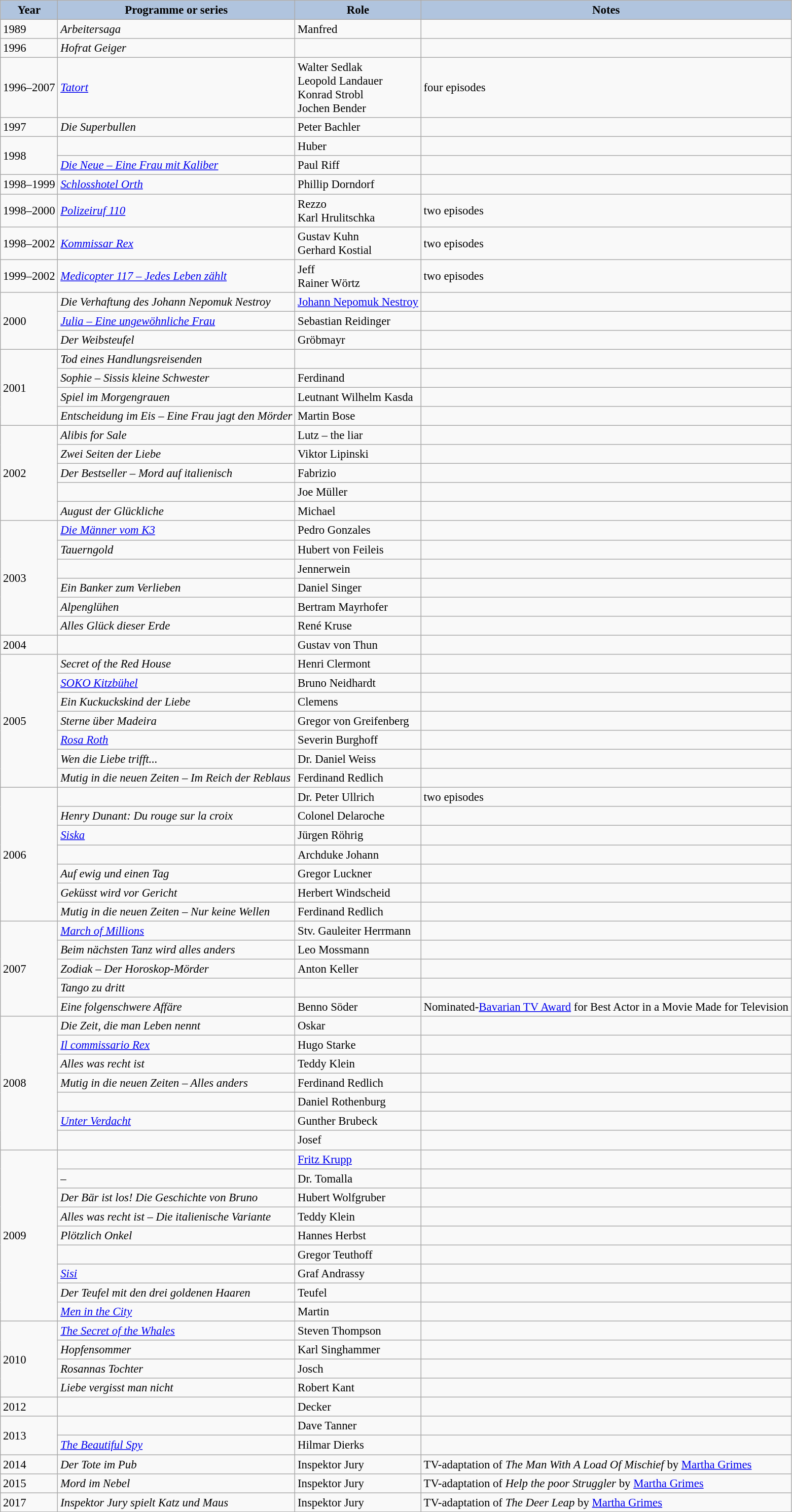<table class="wikitable" style="font-size: 95%;">
<tr align="center">
<th style="background: #B0C4DE;">Year</th>
<th style="background: #B0C4DE;">Programme or series</th>
<th style="background: #B0C4DE;">Role</th>
<th style="background: #B0C4DE;">Notes</th>
</tr>
<tr>
<td>1989</td>
<td><em>Arbeitersaga</em></td>
<td>Manfred</td>
<td></td>
</tr>
<tr>
<td>1996</td>
<td><em>Hofrat Geiger</em></td>
<td></td>
<td></td>
</tr>
<tr>
<td>1996–2007</td>
<td><em><a href='#'>Tatort</a></em></td>
<td>Walter Sedlak<br>Leopold Landauer<br>Konrad Strobl<br>Jochen Bender</td>
<td>four episodes</td>
</tr>
<tr>
<td>1997</td>
<td><em>Die Superbullen</em></td>
<td>Peter Bachler</td>
<td></td>
</tr>
<tr>
<td rowspan="2">1998</td>
<td><em></em></td>
<td>Huber</td>
<td></td>
</tr>
<tr>
<td><em><a href='#'>Die Neue – Eine Frau mit Kaliber</a></em></td>
<td>Paul Riff</td>
<td></td>
</tr>
<tr>
<td>1998–1999</td>
<td><em><a href='#'>Schlosshotel Orth</a></em></td>
<td>Phillip Dorndorf</td>
<td></td>
</tr>
<tr>
<td>1998–2000</td>
<td><em><a href='#'>Polizeiruf 110</a></em></td>
<td>Rezzo<br>Karl Hrulitschka</td>
<td>two episodes</td>
</tr>
<tr>
<td>1998–2002</td>
<td><em><a href='#'>Kommissar Rex</a></em></td>
<td>Gustav Kuhn<br>Gerhard Kostial</td>
<td>two episodes</td>
</tr>
<tr>
<td>1999–2002</td>
<td><em><a href='#'>Medicopter 117 – Jedes Leben zählt</a></em></td>
<td>Jeff<br>Rainer Wörtz</td>
<td>two episodes</td>
</tr>
<tr>
<td rowspan="3">2000</td>
<td><em>Die Verhaftung des Johann Nepomuk Nestroy</em></td>
<td><a href='#'>Johann Nepomuk Nestroy</a></td>
<td></td>
</tr>
<tr>
<td><em><a href='#'>Julia – Eine ungewöhnliche Frau</a></em></td>
<td>Sebastian Reidinger</td>
<td></td>
</tr>
<tr>
<td><em>Der Weibsteufel</em></td>
<td>Gröbmayr</td>
<td></td>
</tr>
<tr>
<td rowspan="4">2001</td>
<td><em>Tod eines Handlungsreisenden</em></td>
<td></td>
<td></td>
</tr>
<tr>
<td><em>Sophie – Sissis kleine Schwester</em></td>
<td>Ferdinand</td>
<td></td>
</tr>
<tr>
<td><em>Spiel im Morgengrauen</em></td>
<td>Leutnant Wilhelm Kasda</td>
<td></td>
</tr>
<tr>
<td><em>Entscheidung im Eis – Eine Frau jagt den Mörder</em></td>
<td>Martin Bose</td>
<td></td>
</tr>
<tr>
<td rowspan="5">2002</td>
<td><em>Alibis for Sale</em></td>
<td>Lutz – the liar</td>
<td></td>
</tr>
<tr>
<td><em>Zwei Seiten der Liebe</em></td>
<td>Viktor Lipinski</td>
<td></td>
</tr>
<tr>
<td><em>Der Bestseller – Mord auf italienisch</em></td>
<td>Fabrizio</td>
<td></td>
</tr>
<tr>
<td><em></em></td>
<td>Joe Müller</td>
<td></td>
</tr>
<tr>
<td><em>August der Glückliche</em></td>
<td>Michael</td>
<td></td>
</tr>
<tr>
<td rowspan="6">2003</td>
<td><em><a href='#'>Die Männer vom K3</a></em></td>
<td>Pedro Gonzales</td>
<td></td>
</tr>
<tr>
<td><em>Tauerngold</em></td>
<td>Hubert von Feileis</td>
<td></td>
</tr>
<tr>
<td><em></em></td>
<td>Jennerwein</td>
<td></td>
</tr>
<tr>
<td><em>Ein Banker zum Verlieben</em></td>
<td>Daniel Singer</td>
<td></td>
</tr>
<tr>
<td><em>Alpenglühen</em></td>
<td>Bertram Mayrhofer</td>
<td></td>
</tr>
<tr>
<td><em>Alles Glück dieser Erde</em></td>
<td>René Kruse</td>
<td></td>
</tr>
<tr>
<td>2004</td>
<td><em></em></td>
<td>Gustav von Thun</td>
<td></td>
</tr>
<tr>
<td rowspan="7">2005</td>
<td><em>Secret of the Red House</em></td>
<td>Henri Clermont</td>
<td></td>
</tr>
<tr>
<td><em><a href='#'>SOKO Kitzbühel</a></em></td>
<td>Bruno Neidhardt</td>
<td></td>
</tr>
<tr>
<td><em>Ein Kuckuckskind der Liebe</em></td>
<td>Clemens</td>
<td></td>
</tr>
<tr>
<td><em>Sterne über Madeira</em></td>
<td>Gregor von Greifenberg</td>
<td></td>
</tr>
<tr>
<td><em><a href='#'>Rosa Roth</a></em></td>
<td>Severin Burghoff</td>
<td></td>
</tr>
<tr>
<td><em>Wen die Liebe trifft...</em></td>
<td>Dr. Daniel Weiss</td>
<td></td>
</tr>
<tr>
<td><em>Mutig in die neuen Zeiten – Im Reich der Reblaus</em></td>
<td>Ferdinand Redlich</td>
<td></td>
</tr>
<tr>
<td rowspan="7">2006</td>
<td><em></em></td>
<td>Dr. Peter Ullrich</td>
<td>two episodes</td>
</tr>
<tr>
<td><em>Henry Dunant: Du rouge sur la croix</em></td>
<td>Colonel Delaroche</td>
<td></td>
</tr>
<tr>
<td><em><a href='#'>Siska</a></em></td>
<td>Jürgen Röhrig</td>
<td></td>
</tr>
<tr>
<td><em></em></td>
<td>Archduke Johann</td>
<td></td>
</tr>
<tr>
<td><em>Auf ewig und einen Tag</em></td>
<td>Gregor Luckner</td>
<td></td>
</tr>
<tr>
<td><em>Geküsst wird vor Gericht</em></td>
<td>Herbert Windscheid</td>
<td></td>
</tr>
<tr>
<td><em>Mutig in die neuen Zeiten – Nur keine Wellen</em></td>
<td>Ferdinand Redlich</td>
<td></td>
</tr>
<tr>
<td rowspan="5">2007</td>
<td><em><a href='#'>March of Millions</a></em></td>
<td>Stv. Gauleiter Herrmann</td>
<td></td>
</tr>
<tr>
<td><em>Beim nächsten Tanz wird alles anders</em></td>
<td>Leo Mossmann</td>
<td></td>
</tr>
<tr>
<td><em>Zodiak – Der Horoskop-Mörder</em></td>
<td>Anton Keller</td>
<td></td>
</tr>
<tr>
<td><em>Tango zu dritt</em></td>
<td></td>
<td></td>
</tr>
<tr>
<td><em>Eine folgenschwere Affäre</em></td>
<td>Benno Söder</td>
<td>Nominated-<a href='#'>Bavarian TV Award</a> for Best Actor in a Movie Made for Television</td>
</tr>
<tr>
<td rowspan="7">2008</td>
<td><em>Die Zeit, die man Leben nennt</em></td>
<td>Oskar</td>
<td></td>
</tr>
<tr>
<td><em><a href='#'>Il commissario Rex</a></em></td>
<td>Hugo Starke</td>
<td></td>
</tr>
<tr>
<td><em>Alles was recht ist</em></td>
<td>Teddy Klein</td>
<td></td>
</tr>
<tr>
<td><em>Mutig in die neuen Zeiten – Alles anders</em></td>
<td>Ferdinand Redlich</td>
<td></td>
</tr>
<tr>
<td><em></em></td>
<td>Daniel Rothenburg</td>
<td></td>
</tr>
<tr>
<td><em><a href='#'>Unter Verdacht</a></em></td>
<td>Gunther Brubeck</td>
<td></td>
</tr>
<tr>
<td><em></em></td>
<td>Josef</td>
<td></td>
</tr>
<tr>
<td rowspan="9">2009</td>
<td><em></em></td>
<td><a href='#'>Fritz Krupp</a></td>
<td></td>
</tr>
<tr>
<td><em> – </em></td>
<td>Dr. Tomalla</td>
<td></td>
</tr>
<tr>
<td><em>Der Bär ist los! Die Geschichte von Bruno</em></td>
<td>Hubert Wolfgruber</td>
<td></td>
</tr>
<tr>
<td><em>Alles was recht ist – Die italienische Variante</em></td>
<td>Teddy Klein</td>
<td></td>
</tr>
<tr>
<td><em>Plötzlich Onkel</em></td>
<td>Hannes Herbst</td>
<td></td>
</tr>
<tr>
<td><em></em></td>
<td>Gregor Teuthoff</td>
<td></td>
</tr>
<tr>
<td><em><a href='#'>Sisi</a></em></td>
<td>Graf Andrassy</td>
<td></td>
</tr>
<tr>
<td><em>Der Teufel mit den drei goldenen Haaren</em></td>
<td>Teufel</td>
<td></td>
</tr>
<tr>
<td><em><a href='#'>Men in the City</a></em></td>
<td>Martin</td>
<td></td>
</tr>
<tr>
<td rowspan="4">2010</td>
<td><em><a href='#'>The Secret of the Whales</a></em></td>
<td>Steven Thompson</td>
<td></td>
</tr>
<tr>
<td><em>Hopfensommer</em></td>
<td>Karl Singhammer</td>
<td></td>
</tr>
<tr>
<td><em>Rosannas Tochter</em></td>
<td>Josch</td>
<td></td>
</tr>
<tr>
<td><em>Liebe vergisst man nicht</em></td>
<td>Robert Kant</td>
<td></td>
</tr>
<tr>
<td>2012</td>
<td><em></em></td>
<td>Decker</td>
<td></td>
</tr>
<tr>
<td rowspan="2">2013</td>
<td><em></em></td>
<td>Dave Tanner</td>
<td></td>
</tr>
<tr>
<td><em><a href='#'>The Beautiful Spy</a></em></td>
<td>Hilmar Dierks</td>
<td></td>
</tr>
<tr>
<td>2014</td>
<td><em>Der Tote im Pub</em></td>
<td>Inspektor Jury</td>
<td>TV-adaptation of <em>The Man With A Load Of Mischief</em> by <a href='#'>Martha Grimes</a></td>
</tr>
<tr>
<td>2015</td>
<td><em>Mord im Nebel</em></td>
<td>Inspektor Jury</td>
<td>TV-adaptation of <em>Help the poor Struggler</em> by <a href='#'>Martha Grimes</a></td>
</tr>
<tr>
<td>2017</td>
<td><em>Inspektor Jury spielt Katz und Maus</em></td>
<td>Inspektor Jury</td>
<td>TV-adaptation of <em>The Deer Leap</em> by <a href='#'>Martha Grimes</a></td>
</tr>
<tr>
</tr>
</table>
